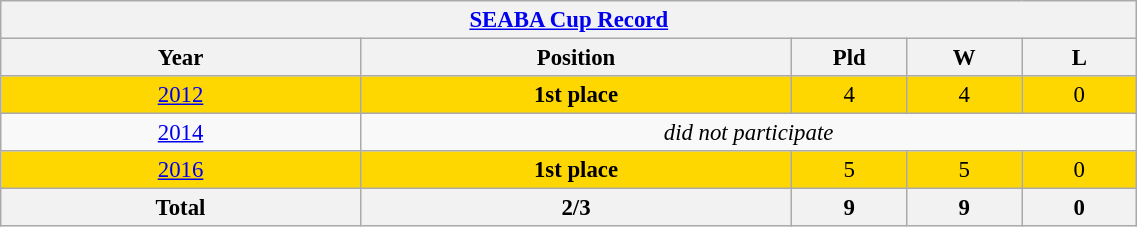<table class="wikitable collapsible autocollapse"  style="text-align:center; font-size:95%; width:60%;">
<tr>
<th colspan=9><a href='#'>SEABA Cup Record</a></th>
</tr>
<tr>
<th width=25%>Year</th>
<th width=30%>Position</th>
<th width=8%>Pld</th>
<th width=8%>W</th>
<th width=8%>L</th>
</tr>
<tr style="background:gold;">
<td> <a href='#'>2012</a></td>
<td><strong>1st place</strong></td>
<td>4</td>
<td>4</td>
<td>0</td>
</tr>
<tr>
<td> <a href='#'>2014</a></td>
<td colspan=5><em>did not participate</em></td>
</tr>
<tr style="background:gold;">
<td> <a href='#'>2016</a></td>
<td><strong>1st place</strong></td>
<td>5</td>
<td>5</td>
<td>0</td>
</tr>
<tr>
<th>Total</th>
<th>2/3</th>
<th>9</th>
<th>9</th>
<th>0</th>
</tr>
</table>
